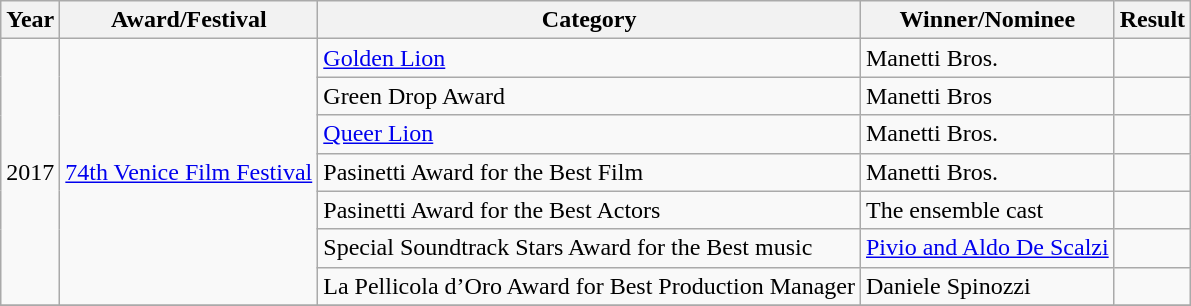<table class="wikitable">
<tr>
<th>Year</th>
<th>Award/Festival</th>
<th>Category</th>
<th>Winner/Nominee</th>
<th>Result</th>
</tr>
<tr>
<td rowspan="7">2017</td>
<td rowspan="7"><a href='#'>74th Venice Film Festival</a></td>
<td><a href='#'>Golden Lion</a></td>
<td>Manetti Bros.</td>
<td></td>
</tr>
<tr>
<td>Green Drop Award</td>
<td>Manetti Bros</td>
<td></td>
</tr>
<tr>
<td><a href='#'>Queer Lion</a></td>
<td>Manetti Bros.</td>
<td></td>
</tr>
<tr>
<td>Pasinetti Award for the Best Film</td>
<td>Manetti Bros.</td>
<td></td>
</tr>
<tr>
<td>Pasinetti Award for the Best Actors</td>
<td>The ensemble cast</td>
<td></td>
</tr>
<tr>
<td>Special Soundtrack Stars Award for the Best music</td>
<td><a href='#'>Pivio and Aldo De Scalzi</a></td>
<td></td>
</tr>
<tr>
<td>La Pellicola d’Oro Award for Best Production Manager</td>
<td>Daniele Spinozzi</td>
<td></td>
</tr>
<tr>
</tr>
</table>
